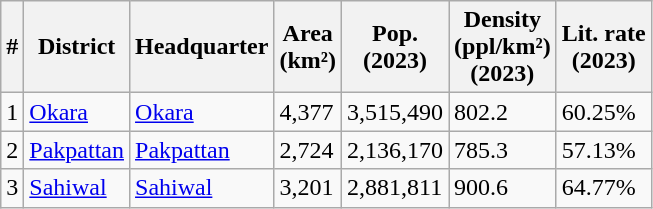<table class="wikitable sortable">
<tr>
<th>#</th>
<th>District</th>
<th>Headquarter</th>
<th>Area<br>(km²)</th>
<th>Pop.<br>(2023)</th>
<th>Density<br>(ppl/km²)<br>(2023)</th>
<th>Lit. rate<br>(2023)</th>
</tr>
<tr>
<td>1</td>
<td><a href='#'>Okara</a></td>
<td><a href='#'>Okara</a></td>
<td>4,377</td>
<td>3,515,490</td>
<td>802.2</td>
<td>60.25%</td>
</tr>
<tr>
<td>2</td>
<td><a href='#'>Pakpattan</a></td>
<td><a href='#'>Pakpattan</a></td>
<td>2,724</td>
<td>2,136,170</td>
<td>785.3</td>
<td>57.13%</td>
</tr>
<tr>
<td>3</td>
<td><a href='#'>Sahiwal</a></td>
<td><a href='#'>Sahiwal</a></td>
<td>3,201</td>
<td>2,881,811</td>
<td>900.6</td>
<td>64.77%</td>
</tr>
</table>
